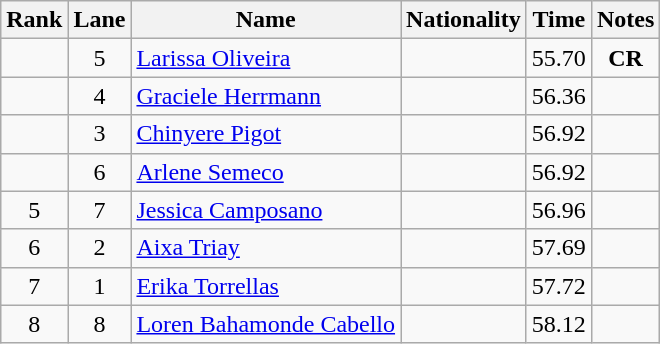<table class="wikitable sortable" style="text-align:center">
<tr>
<th>Rank</th>
<th>Lane</th>
<th>Name</th>
<th>Nationality</th>
<th>Time</th>
<th>Notes</th>
</tr>
<tr>
<td></td>
<td>5</td>
<td align=left><a href='#'>Larissa Oliveira</a></td>
<td align=left></td>
<td>55.70</td>
<td><strong>CR</strong></td>
</tr>
<tr>
<td></td>
<td>4</td>
<td align=left><a href='#'>Graciele Herrmann</a></td>
<td align=left></td>
<td>56.36</td>
<td></td>
</tr>
<tr>
<td></td>
<td>3</td>
<td align=left><a href='#'>Chinyere Pigot</a></td>
<td align=left></td>
<td>56.92</td>
<td></td>
</tr>
<tr>
<td></td>
<td>6</td>
<td align=left><a href='#'>Arlene Semeco</a></td>
<td align=left></td>
<td>56.92</td>
<td></td>
</tr>
<tr>
<td>5</td>
<td>7</td>
<td align=left><a href='#'>Jessica Camposano</a></td>
<td align=left></td>
<td>56.96</td>
<td></td>
</tr>
<tr>
<td>6</td>
<td>2</td>
<td align=left><a href='#'>Aixa Triay</a></td>
<td align=left></td>
<td>57.69</td>
<td></td>
</tr>
<tr>
<td>7</td>
<td>1</td>
<td align=left><a href='#'>Erika Torrellas</a></td>
<td align=left></td>
<td>57.72</td>
<td></td>
</tr>
<tr>
<td>8</td>
<td>8</td>
<td align=left><a href='#'>Loren Bahamonde Cabello</a></td>
<td align=left></td>
<td>58.12</td>
<td></td>
</tr>
</table>
